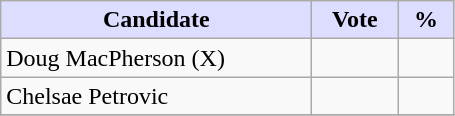<table class="wikitable">
<tr>
<th style="background:#ddf; width:200px;">Candidate</th>
<th style="background:#ddf; width:50px;">Vote</th>
<th style="background:#ddf; width:30px;">%</th>
</tr>
<tr>
<td>Doug MacPherson (X)</td>
<td></td>
<td></td>
</tr>
<tr>
<td>Chelsae Petrovic</td>
<td></td>
<td></td>
</tr>
<tr>
</tr>
</table>
